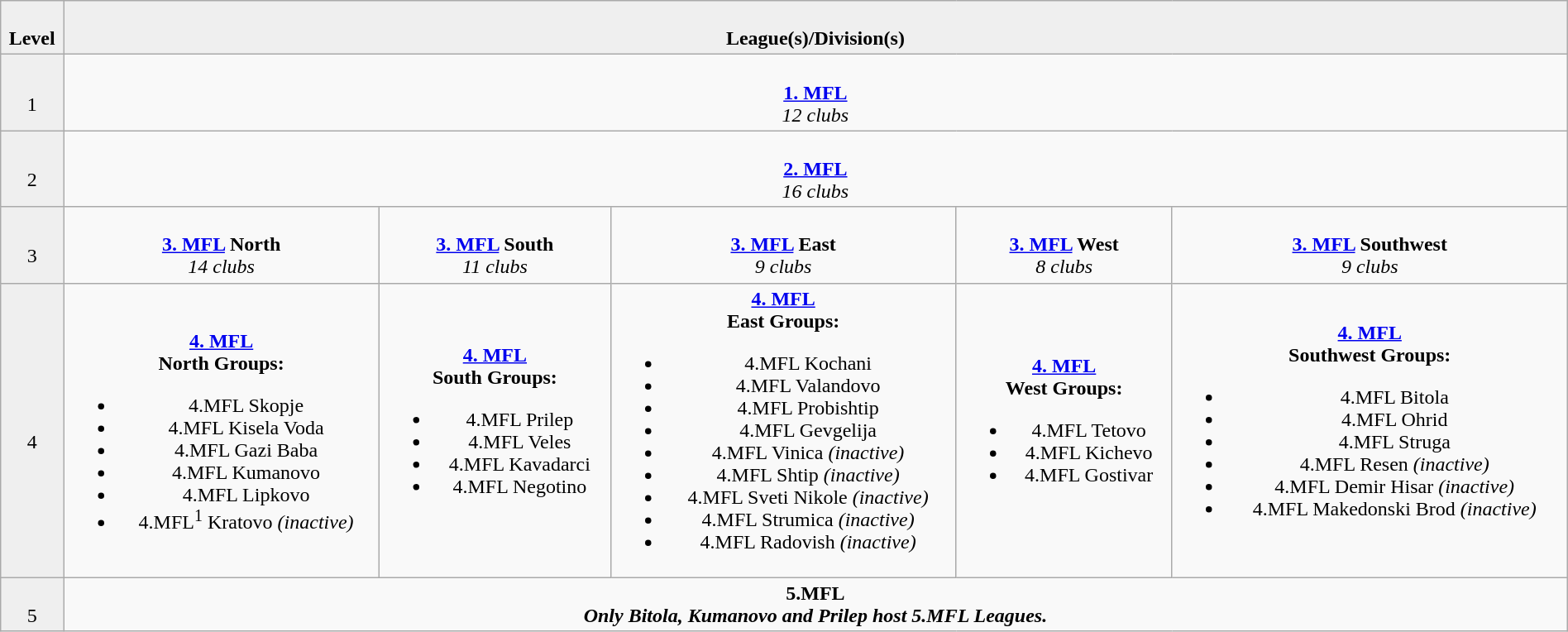<table class="wikitable" style="text-align:center; width:100%;">
<tr style="background:#efefef;">
<td style="width:4%; text-align:center;"><br><strong>Level</strong></td>
<td colspan="5" style="width:96%; text-align:center;"><br><strong>League(s)/Division(s)</strong></td>
</tr>
<tr>
<td style="text-align:center; width:4%; background:#efefef;"><br>1</td>
<td colspan="5" style="width:96%; text-align:center;"><br><strong><a href='#'>1. MFL</a></strong><br>
<em>12 clubs</em></td>
</tr>
<tr>
<td style="text-align:center; width:4%; background:#efefef;"><br>2</td>
<td colspan="5" style="width:96%; text-align:center;"><br><strong><a href='#'>2. MFL</a></strong><br>
<em>16 clubs</em></td>
</tr>
<tr>
<td style="text-align:center; width:4%; background:#efefef;"><br>3</td>
<td style="text-align:center;"><br><strong><a href='#'>3. MFL</a> North</strong><br><em>14 clubs</em></td>
<td style="text-align:center;"><br><strong><a href='#'>3. MFL</a> South</strong><br><em>11 clubs</em></td>
<td style="text-align:center;"><br><strong><a href='#'>3. MFL</a> East</strong><br><em>9 clubs</em></td>
<td style="text-align:center;"><br><strong><a href='#'>3. MFL</a> West</strong><br><em>8 clubs</em></td>
<td style="text-align:center;"><br><strong><a href='#'>3. MFL</a> Southwest</strong><br><em>9 clubs</em></td>
</tr>
<tr>
<td style="text-align:center; width:4%; background:#efefef;"><br>4</td>
<td style="text-align:center;"><br><strong><a href='#'>4. MFL</a></strong><br><strong>North Groups:</strong><ul><li>4.MFL Skopje</li><li>4.MFL Kisela Voda</li><li>4.MFL Gazi Baba</li><li>4.MFL Kumanovo</li><li>4.MFL Lipkovo</li><li>4.MFL<sup>1</sup> Kratovo <em>(inactive)</em></li></ul></td>
<td><strong><a href='#'>4. MFL</a></strong><br><strong>South Groups:</strong><br><ul><li>4.MFL Prilep</li><li>4.MFL Veles</li><li>4.MFL Kavadarci</li><li>4.MFL Negotino</li></ul></td>
<td><strong><a href='#'>4. MFL</a></strong><br><strong>East Groups:</strong><br><ul><li>4.MFL Kochani</li><li>4.MFL Valandovo</li><li>4.MFL Probishtip</li><li>4.MFL Gevgelija</li><li>4.MFL Vinica <em>(inactive)</em></li><li>4.MFL Shtip <em>(inactive)</em></li><li>4.MFL Sveti Nikole <em>(inactive)</em></li><li>4.MFL Strumica <em>(inactive)</em></li><li>4.MFL Radovish <em>(inactive)</em></li></ul></td>
<td><strong><a href='#'>4. MFL</a></strong><br><strong>West Groups:</strong><br><ul><li>4.MFL Tetovo</li><li>4.MFL Kichevo</li><li>4.MFL Gostivar</li></ul></td>
<td><strong><a href='#'>4. MFL</a></strong><br><strong>Southwest Groups:</strong><br><ul><li>4.MFL Bitola</li><li>4.MFL Ohrid</li><li>4.MFL Struga</li><li>4.MFL Resen <em>(inactive)</em></li><li>4.MFL Demir Hisar <em>(inactive)</em></li><li>4.MFL Makedonski Brod <em>(inactive)</em></li></ul></td>
</tr>
<tr>
<td style="text-align:center; width:4%; background:#efefef;"><br>5</td>
<td colspan="5" style="width:96%; text-align:center;"><strong>5.MFL<strong><em><br>Only Bitola, Kumanovo and Prilep host 5.MFL Leagues.<em></td>
</tr>
</table>
